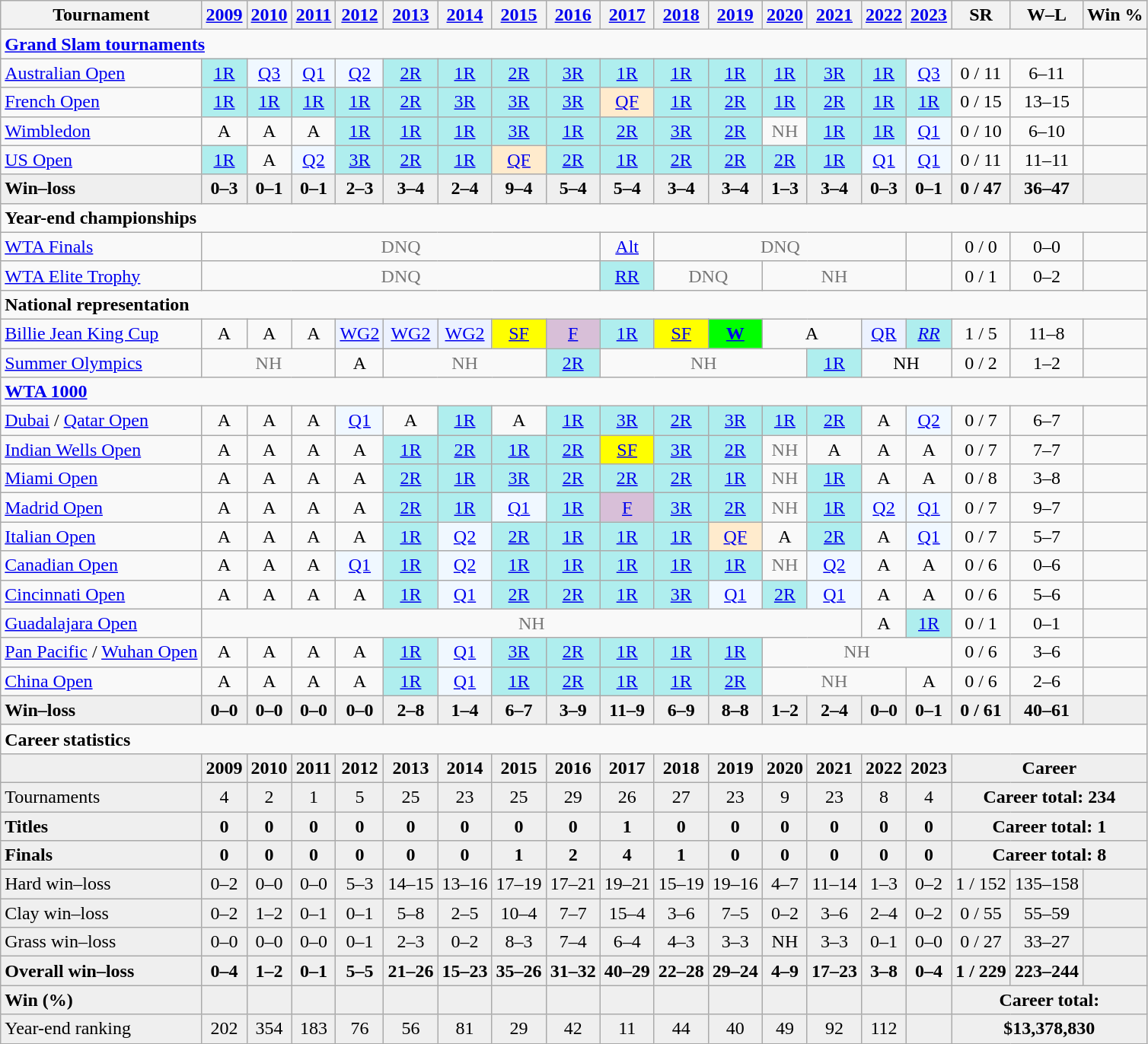<table class=wikitable style=text-align:center>
<tr>
<th>Tournament</th>
<th><a href='#'>2009</a></th>
<th><a href='#'>2010</a></th>
<th><a href='#'>2011</a></th>
<th><a href='#'>2012</a></th>
<th><a href='#'>2013</a></th>
<th><a href='#'>2014</a></th>
<th><a href='#'>2015</a></th>
<th><a href='#'>2016</a></th>
<th><a href='#'>2017</a></th>
<th><a href='#'>2018</a></th>
<th><a href='#'>2019</a></th>
<th><a href='#'>2020</a></th>
<th><a href='#'>2021</a></th>
<th><a href='#'>2022</a></th>
<th><a href='#'>2023</a></th>
<th>SR</th>
<th>W–L</th>
<th>Win %</th>
</tr>
<tr>
<td colspan="19" style="text-align:left"><strong><a href='#'>Grand Slam tournaments</a></strong></td>
</tr>
<tr>
<td align=left><a href='#'>Australian Open</a></td>
<td bgcolor=afeeee><a href='#'>1R</a></td>
<td bgcolor=f0f8ff><a href='#'>Q3</a></td>
<td bgcolor=f0f8ff><a href='#'>Q1</a></td>
<td bgcolor=f0f8ff><a href='#'>Q2</a></td>
<td bgcolor=afeeee><a href='#'>2R</a></td>
<td bgcolor=afeeee><a href='#'>1R</a></td>
<td bgcolor=afeeee><a href='#'>2R</a></td>
<td bgcolor=afeeee><a href='#'>3R</a></td>
<td bgcolor=afeeee><a href='#'>1R</a></td>
<td bgcolor=afeeee><a href='#'>1R</a></td>
<td bgcolor=afeeee><a href='#'>1R</a></td>
<td bgcolor=afeeee><a href='#'>1R</a></td>
<td bgcolor=afeeee><a href='#'>3R</a></td>
<td bgcolor=afeeee><a href='#'>1R</a></td>
<td bgcolor=f0f8ff><a href='#'>Q3</a></td>
<td>0 / 11</td>
<td>6–11</td>
<td></td>
</tr>
<tr>
<td align=left><a href='#'>French Open</a></td>
<td bgcolor=afeeee><a href='#'>1R</a></td>
<td bgcolor=afeeee><a href='#'>1R</a></td>
<td bgcolor=afeeee><a href='#'>1R</a></td>
<td bgcolor=afeeee><a href='#'>1R</a></td>
<td bgcolor=afeeee><a href='#'>2R</a></td>
<td bgcolor=afeeee><a href='#'>3R</a></td>
<td bgcolor=afeeee><a href='#'>3R</a></td>
<td bgcolor=afeeee><a href='#'>3R</a></td>
<td bgcolor=ffebcd><a href='#'>QF</a></td>
<td bgcolor=afeeee><a href='#'>1R</a></td>
<td bgcolor=afeeee><a href='#'>2R</a></td>
<td bgcolor=afeeee><a href='#'>1R</a></td>
<td bgcolor=afeeee><a href='#'>2R</a></td>
<td bgcolor=afeeee><a href='#'>1R</a></td>
<td bgcolor=afeeee><a href='#'>1R</a></td>
<td>0 / 15</td>
<td>13–15</td>
<td></td>
</tr>
<tr>
<td align=left><a href='#'>Wimbledon</a></td>
<td>A</td>
<td>A</td>
<td>A</td>
<td bgcolor=afeeee><a href='#'>1R</a></td>
<td bgcolor=afeeee><a href='#'>1R</a></td>
<td bgcolor=afeeee><a href='#'>1R</a></td>
<td bgcolor=afeeee><a href='#'>3R</a></td>
<td bgcolor=afeeee><a href='#'>1R</a></td>
<td bgcolor=afeeee><a href='#'>2R</a></td>
<td bgcolor=afeeee><a href='#'>3R</a></td>
<td bgcolor=afeeee><a href='#'>2R</a></td>
<td style=color:#767676>NH</td>
<td bgcolor=afeeee><a href='#'>1R</a></td>
<td bgcolor=afeeee><a href='#'>1R</a></td>
<td bgcolor=f0f8ff><a href='#'>Q1</a></td>
<td>0 / 10</td>
<td>6–10</td>
<td></td>
</tr>
<tr>
<td align=left><a href='#'>US Open</a></td>
<td bgcolor=afeeee><a href='#'>1R</a></td>
<td>A</td>
<td bgcolor=f0f8ff><a href='#'>Q2</a></td>
<td bgcolor=afeeee><a href='#'>3R</a></td>
<td bgcolor=afeeee><a href='#'>2R</a></td>
<td bgcolor=afeeee><a href='#'>1R</a></td>
<td bgcolor=ffebcd><a href='#'>QF</a></td>
<td bgcolor=afeeee><a href='#'>2R</a></td>
<td bgcolor=afeeee><a href='#'>1R</a></td>
<td bgcolor=afeeee><a href='#'>2R</a></td>
<td bgcolor=afeeee><a href='#'>2R</a></td>
<td bgcolor=afeeee><a href='#'>2R</a></td>
<td bgcolor=afeeee><a href='#'>1R</a></td>
<td bgcolor=f0f8ff><a href='#'>Q1</a></td>
<td bgcolor=f0f8ff><a href='#'>Q1</a></td>
<td>0 / 11</td>
<td>11–11</td>
<td></td>
</tr>
<tr style=background:#efefef;font-weight:bold>
<td style=text-align:left>Win–loss</td>
<td>0–3</td>
<td>0–1</td>
<td>0–1</td>
<td>2–3</td>
<td>3–4</td>
<td>2–4</td>
<td>9–4</td>
<td>5–4</td>
<td>5–4</td>
<td>3–4</td>
<td>3–4</td>
<td>1–3</td>
<td>3–4</td>
<td>0–3</td>
<td>0–1</td>
<td>0 / 47</td>
<td>36–47</td>
<td></td>
</tr>
<tr>
<td colspan="19" align="left"><strong>Year-end championships</strong></td>
</tr>
<tr>
<td align=left><a href='#'>WTA Finals</a></td>
<td colspan="8" style="color:#767676">DNQ</td>
<td><a href='#'>Alt</a></td>
<td colspan="5" style="color:#767676">DNQ</td>
<td></td>
<td>0 / 0</td>
<td>0–0</td>
<td></td>
</tr>
<tr>
<td align=left><a href='#'>WTA Elite Trophy</a></td>
<td colspan=8 style=color:#767676>DNQ</td>
<td bgcolor=afeeee><a href='#'>RR</a></td>
<td colspan=2 style=color:#767676>DNQ</td>
<td colspan="3" style="color:#767676">NH</td>
<td></td>
<td>0 / 1</td>
<td>0–2</td>
<td></td>
</tr>
<tr>
<td colspan="19" align="left"><strong>National representation</strong></td>
</tr>
<tr>
<td align=left><a href='#'>Billie Jean King Cup</a></td>
<td>A</td>
<td>A</td>
<td>A</td>
<td bgcolor=ecf2ff><a href='#'>WG2</a></td>
<td bgcolor=ecf2ff><a href='#'>WG2</a></td>
<td bgcolor=ecf2ff><a href='#'>WG2</a></td>
<td bgcolor=yellow><a href='#'>SF</a></td>
<td bgcolor=thistle><a href='#'>F</a></td>
<td bgcolor=afeeee><a href='#'>1R</a></td>
<td bgcolor=yellow><a href='#'>SF</a></td>
<td bgcolor=lime><strong><a href='#'>W</a></strong></td>
<td colspan="2">A</td>
<td bgcolor=ecf2ff><a href='#'>QR</a></td>
<td bgcolor=afeeee><em><a href='#'>RR</a></em></td>
<td>1 / 5</td>
<td>11–8</td>
<td></td>
</tr>
<tr>
<td align=left><a href='#'>Summer Olympics</a></td>
<td style=color:#767676 colspan=3>NH</td>
<td>A</td>
<td colspan=3 style=color:#767676>NH</td>
<td bgcolor=afeeee><a href='#'>2R</a></td>
<td colspan=4 style=color:#767676>NH</td>
<td bgcolor=afeeee><a href='#'>1R</a></td>
<td colspan="2">NH</td>
<td>0 / 2</td>
<td>1–2</td>
<td></td>
</tr>
<tr>
<td colspan="19" style="text-align:left"><strong><a href='#'>WTA 1000</a></strong></td>
</tr>
<tr>
<td align=left><a href='#'>Dubai</a> / <a href='#'>Qatar Open</a></td>
<td>A</td>
<td>A</td>
<td>A</td>
<td bgcolor=f0f8ff><a href='#'>Q1</a></td>
<td>A</td>
<td bgcolor=afeeee><a href='#'>1R</a></td>
<td>A</td>
<td bgcolor=afeeee><a href='#'>1R</a></td>
<td bgcolor=afeeee><a href='#'>3R</a></td>
<td bgcolor=afeeee><a href='#'>2R</a></td>
<td bgcolor=afeeee><a href='#'>3R</a></td>
<td bgcolor=afeeee><a href='#'>1R</a></td>
<td bgcolor=afeeee><a href='#'>2R</a></td>
<td>A</td>
<td bgcolor=f0f8ff><a href='#'>Q2</a></td>
<td>0 / 7</td>
<td>6–7</td>
<td></td>
</tr>
<tr>
<td align=left><a href='#'>Indian Wells Open</a></td>
<td>A</td>
<td>A</td>
<td>A</td>
<td>A</td>
<td bgcolor=afeeee><a href='#'>1R</a></td>
<td bgcolor=afeeee><a href='#'>2R</a></td>
<td bgcolor=afeeee><a href='#'>1R</a></td>
<td bgcolor=afeeee><a href='#'>2R</a></td>
<td bgcolor=yellow><a href='#'>SF</a></td>
<td bgcolor=afeeee><a href='#'>3R</a></td>
<td bgcolor=afeeee><a href='#'>2R</a></td>
<td style="color:#767676">NH</td>
<td>A</td>
<td>A</td>
<td>A</td>
<td>0 / 7</td>
<td>7–7</td>
<td></td>
</tr>
<tr>
<td align=left><a href='#'>Miami Open</a></td>
<td>A</td>
<td>A</td>
<td>A</td>
<td>A</td>
<td bgcolor=afeeee><a href='#'>2R</a></td>
<td bgcolor=afeeee><a href='#'>1R</a></td>
<td bgcolor=afeeee><a href='#'>3R</a></td>
<td bgcolor=afeeee><a href='#'>2R</a></td>
<td bgcolor=afeeee><a href='#'>2R</a></td>
<td bgcolor=afeeee><a href='#'>2R</a></td>
<td bgcolor=afeeee><a href='#'>1R</a></td>
<td style="color:#767676">NH</td>
<td bgcolor=afeeee><a href='#'>1R</a></td>
<td>A</td>
<td>A</td>
<td>0 / 8</td>
<td>3–8</td>
<td></td>
</tr>
<tr>
<td align=left><a href='#'>Madrid Open</a></td>
<td>A</td>
<td>A</td>
<td>A</td>
<td>A</td>
<td bgcolor=afeeee><a href='#'>2R</a></td>
<td bgcolor=afeeee><a href='#'>1R</a></td>
<td bgcolor=f0f8ff><a href='#'>Q1</a></td>
<td bgcolor=afeeee><a href='#'>1R</a></td>
<td bgcolor=thistle><a href='#'>F</a></td>
<td bgcolor=afeeee><a href='#'>3R</a></td>
<td bgcolor=afeeee><a href='#'>2R</a></td>
<td style="color:#767676">NH</td>
<td bgcolor=#afeeee><a href='#'>1R</a></td>
<td bgcolor=f0f8ff><a href='#'>Q2</a></td>
<td bgcolor=f0f8ff><a href='#'>Q1</a></td>
<td>0 / 7</td>
<td>9–7</td>
<td></td>
</tr>
<tr>
<td align=left><a href='#'>Italian Open</a></td>
<td>A</td>
<td>A</td>
<td>A</td>
<td>A</td>
<td bgcolor=afeeee><a href='#'>1R</a></td>
<td bgcolor=f0f8ff><a href='#'>Q2</a></td>
<td bgcolor=afeeee><a href='#'>2R</a></td>
<td bgcolor=afeeee><a href='#'>1R</a></td>
<td bgcolor=afeeee><a href='#'>1R</a></td>
<td bgcolor=afeeee><a href='#'>1R</a></td>
<td bgcolor=ffebcd><a href='#'>QF</a></td>
<td>A</td>
<td bgcolor=afeeee><a href='#'>2R</a></td>
<td>A</td>
<td bgcolor=f0f8ff><a href='#'>Q1</a></td>
<td>0 / 7</td>
<td>5–7</td>
<td></td>
</tr>
<tr>
<td align=left><a href='#'>Canadian Open</a></td>
<td>A</td>
<td>A</td>
<td>A</td>
<td bgcolor=f0f8ff><a href='#'>Q1</a></td>
<td bgcolor=afeeee><a href='#'>1R</a></td>
<td bgcolor=f0f8ff><a href='#'>Q2</a></td>
<td bgcolor=afeeee><a href='#'>1R</a></td>
<td bgcolor=afeeee><a href='#'>1R</a></td>
<td bgcolor=afeeee><a href='#'>1R</a></td>
<td bgcolor=afeeee><a href='#'>1R</a></td>
<td bgcolor=afeeee><a href='#'>1R</a></td>
<td style=color:#767676>NH</td>
<td bgcolor=f0f8ff><a href='#'>Q2</a></td>
<td>A</td>
<td>A</td>
<td>0 / 6</td>
<td>0–6</td>
<td></td>
</tr>
<tr>
<td align=left><a href='#'>Cincinnati Open</a></td>
<td>A</td>
<td>A</td>
<td>A</td>
<td>A</td>
<td bgcolor=afeeee><a href='#'>1R</a></td>
<td bgcolor=f0f8ff><a href='#'>Q1</a></td>
<td bgcolor=afeeee><a href='#'>2R</a></td>
<td bgcolor=afeeee><a href='#'>2R</a></td>
<td bgcolor=afeeee><a href='#'>1R</a></td>
<td bgcolor=afeeee><a href='#'>3R</a></td>
<td bgcolor=f0f8ff><a href='#'>Q1</a></td>
<td bgcolor=afeeee><a href='#'>2R</a></td>
<td bgcolor=f0f8ff><a href='#'>Q1</a></td>
<td>A</td>
<td>A</td>
<td>0 / 6</td>
<td>5–6</td>
<td></td>
</tr>
<tr>
<td align="left"><a href='#'>Guadalajara Open</a></td>
<td colspan="13" style="color:#767676">NH</td>
<td>A</td>
<td bgcolor="afeeee"><a href='#'>1R</a></td>
<td>0 / 1</td>
<td>0–1</td>
<td></td>
</tr>
<tr>
<td align=left><a href='#'>Pan Pacific</a> / <a href='#'>Wuhan Open</a></td>
<td>A</td>
<td>A</td>
<td>A</td>
<td>A</td>
<td bgcolor=afeeee><a href='#'>1R</a></td>
<td bgcolor=f0f8ff><a href='#'>Q1</a></td>
<td bgcolor=afeeee><a href='#'>3R</a></td>
<td bgcolor=afeeee><a href='#'>2R</a></td>
<td bgcolor=afeeee><a href='#'>1R</a></td>
<td bgcolor=afeeee><a href='#'>1R</a></td>
<td bgcolor=afeeee><a href='#'>1R</a></td>
<td colspan="4" style="color:#767676">NH</td>
<td>0 / 6</td>
<td>3–6</td>
<td></td>
</tr>
<tr>
<td align=left><a href='#'>China Open</a></td>
<td>A</td>
<td>A</td>
<td>A</td>
<td>A</td>
<td bgcolor=afeeee><a href='#'>1R</a></td>
<td bgcolor=f0f8ff><a href='#'>Q1</a></td>
<td bgcolor=afeeee><a href='#'>1R</a></td>
<td bgcolor=afeeee><a href='#'>2R</a></td>
<td bgcolor=afeeee><a href='#'>1R</a></td>
<td bgcolor=afeeee><a href='#'>1R</a></td>
<td bgcolor=afeeee><a href='#'>2R</a></td>
<td colspan="3" style="color:#767676">NH</td>
<td>A</td>
<td>0 / 6</td>
<td>2–6</td>
<td></td>
</tr>
<tr style=background:#efefef;font-weight:bold>
<td align=left>Win–loss</td>
<td>0–0</td>
<td>0–0</td>
<td>0–0</td>
<td>0–0</td>
<td>2–8</td>
<td>1–4</td>
<td>6–7</td>
<td>3–9</td>
<td>11–9</td>
<td>6–9</td>
<td>8–8</td>
<td>1–2</td>
<td>2–4</td>
<td>0–0</td>
<td>0–1</td>
<td>0 / 61</td>
<td>40–61</td>
<td></td>
</tr>
<tr>
<td colspan="19" style="text-align:left"><strong>Career statistics</strong></td>
</tr>
<tr style=background:#efefef;font-weight:bold>
<td></td>
<td>2009</td>
<td>2010</td>
<td>2011</td>
<td>2012</td>
<td>2013</td>
<td>2014</td>
<td>2015</td>
<td>2016</td>
<td>2017</td>
<td>2018</td>
<td>2019</td>
<td>2020</td>
<td>2021</td>
<td>2022</td>
<td>2023</td>
<td colspan="3">Career</td>
</tr>
<tr style=background:#efefef>
<td align=left>Tournaments</td>
<td>4</td>
<td>2</td>
<td>1</td>
<td>5</td>
<td>25</td>
<td>23</td>
<td>25</td>
<td>29</td>
<td>26</td>
<td>27</td>
<td>23</td>
<td>9</td>
<td>23</td>
<td>8</td>
<td>4</td>
<td colspan="3"><strong>Career total: 234</strong></td>
</tr>
<tr style=background:#efefef;font-weight:bold>
<td style=text-align:left>Titles</td>
<td>0</td>
<td>0</td>
<td>0</td>
<td>0</td>
<td>0</td>
<td>0</td>
<td>0</td>
<td>0</td>
<td>1</td>
<td>0</td>
<td>0</td>
<td>0</td>
<td>0</td>
<td>0</td>
<td>0</td>
<td colspan="3">Career total: 1</td>
</tr>
<tr style=background:#efefef;font-weight:bold>
<td style=text-align:left>Finals</td>
<td>0</td>
<td>0</td>
<td>0</td>
<td>0</td>
<td>0</td>
<td>0</td>
<td>1</td>
<td>2</td>
<td>4</td>
<td>1</td>
<td>0</td>
<td>0</td>
<td>0</td>
<td>0</td>
<td>0</td>
<td colspan="3">Career total: 8</td>
</tr>
<tr style=background:#efefef>
<td align=left>Hard win–loss</td>
<td>0–2</td>
<td>0–0</td>
<td>0–0</td>
<td>5–3</td>
<td>14–15</td>
<td>13–16</td>
<td>17–19</td>
<td>17–21</td>
<td>19–21</td>
<td>15–19</td>
<td>19–16</td>
<td>4–7</td>
<td>11–14</td>
<td>1–3</td>
<td>0–2</td>
<td>1 / 152</td>
<td>135–158</td>
<td></td>
</tr>
<tr style=background:#efefef>
<td align=left>Clay win–loss</td>
<td>0–2</td>
<td>1–2</td>
<td>0–1</td>
<td>0–1</td>
<td>5–8</td>
<td>2–5</td>
<td>10–4</td>
<td>7–7</td>
<td>15–4</td>
<td>3–6</td>
<td>7–5</td>
<td>0–2</td>
<td>3–6</td>
<td>2–4</td>
<td>0–2</td>
<td>0 / 55</td>
<td>55–59</td>
<td></td>
</tr>
<tr style=background:#efefef>
<td align=left>Grass win–loss</td>
<td>0–0</td>
<td>0–0</td>
<td>0–0</td>
<td>0–1</td>
<td>2–3</td>
<td>0–2</td>
<td>8–3</td>
<td>7–4</td>
<td>6–4</td>
<td>4–3</td>
<td>3–3</td>
<td>NH</td>
<td>3–3</td>
<td>0–1</td>
<td>0–0</td>
<td>0 / 27</td>
<td>33–27</td>
<td></td>
</tr>
<tr style=background:#efefef;font-weight:bold>
<td style=text-align:left>Overall win–loss</td>
<td>0–4</td>
<td>1–2</td>
<td>0–1</td>
<td>5–5</td>
<td>21–26</td>
<td>15–23</td>
<td>35–26</td>
<td>31–32</td>
<td>40–29</td>
<td>22–28</td>
<td>29–24</td>
<td>4–9</td>
<td>17–23</td>
<td>3–8</td>
<td>0–4</td>
<td>1 / 229</td>
<td>223–244</td>
<td></td>
</tr>
<tr style=background:#efefef;font-weight:bold>
<td style=text-align:left>Win (%)</td>
<td></td>
<td></td>
<td></td>
<td></td>
<td></td>
<td></td>
<td></td>
<td></td>
<td></td>
<td></td>
<td></td>
<td></td>
<td></td>
<td></td>
<td></td>
<td colspan="3">Career total: </td>
</tr>
<tr style=background:#efefef>
<td align=left>Year-end ranking</td>
<td>202</td>
<td>354</td>
<td>183</td>
<td>76</td>
<td>56</td>
<td>81</td>
<td>29</td>
<td>42</td>
<td>11</td>
<td>44</td>
<td>40</td>
<td>49</td>
<td>92</td>
<td>112</td>
<td></td>
<td colspan="3"><strong>$13,378,830</strong></td>
</tr>
</table>
